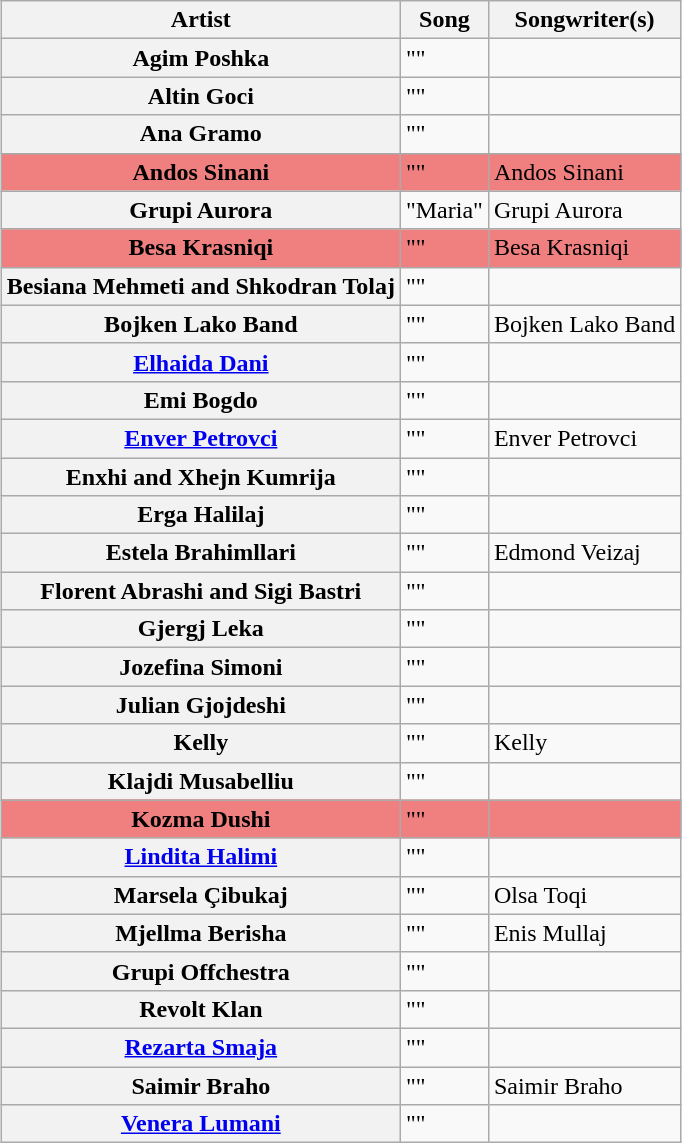<table class="wikitable sortable plainrowheaders" style="margin: 1em auto 1em auto">
<tr>
<th>Artist</th>
<th>Song</th>
<th class="unsortable">Songwriter(s)</th>
</tr>
<tr>
<th scope="row">Agim Poshka</th>
<td>""</td>
<td></td>
</tr>
<tr>
<th scope="row">Altin Goci</th>
<td>""</td>
<td></td>
</tr>
<tr>
<th scope="row">Ana Gramo</th>
<td>""</td>
<td></td>
</tr>
<tr style="background:#F08080;">
<th scope="row" style="background:#F08080;">Andos Sinani</th>
<td>""</td>
<td>Andos Sinani</td>
</tr>
<tr>
<th scope="row">Grupi Aurora</th>
<td>"Maria"</td>
<td>Grupi Aurora</td>
</tr>
<tr style="background:#F08080;">
<th scope="row" style="background:#F08080;">Besa Krasniqi</th>
<td>""</td>
<td>Besa Krasniqi</td>
</tr>
<tr>
<th scope="row">Besiana Mehmeti and Shkodran Tolaj</th>
<td>""</td>
<td></td>
</tr>
<tr>
<th scope="row">Bojken Lako Band</th>
<td>""</td>
<td>Bojken Lako Band</td>
</tr>
<tr>
<th scope="row"><a href='#'>Elhaida Dani</a></th>
<td>""</td>
<td></td>
</tr>
<tr>
<th scope="row">Emi Bogdo</th>
<td>""</td>
<td></td>
</tr>
<tr>
<th scope="row"><a href='#'>Enver Petrovci</a></th>
<td>""</td>
<td>Enver Petrovci</td>
</tr>
<tr>
<th scope="row">Enxhi and Xhejn Kumrija</th>
<td>""</td>
<td></td>
</tr>
<tr>
<th scope="row">Erga Halilaj</th>
<td>""</td>
<td></td>
</tr>
<tr>
<th scope="row">Estela Brahimllari</th>
<td>""</td>
<td>Edmond Veizaj</td>
</tr>
<tr>
<th scope="row">Florent Abrashi and Sigi Bastri</th>
<td>""</td>
<td></td>
</tr>
<tr>
<th scope="row">Gjergj Leka</th>
<td>""</td>
<td></td>
</tr>
<tr>
<th scope="row">Jozefina Simoni</th>
<td>""</td>
<td></td>
</tr>
<tr>
<th scope="row">Julian Gjojdeshi</th>
<td>""</td>
<td></td>
</tr>
<tr>
<th scope="row">Kelly</th>
<td>""</td>
<td>Kelly</td>
</tr>
<tr>
<th scope="row">Klajdi Musabelliu</th>
<td>""</td>
<td></td>
</tr>
<tr style="background:#F08080;">
<th scope="row" style="background:#F08080;">Kozma Dushi</th>
<td>""</td>
<td></td>
</tr>
<tr>
<th scope="row"><a href='#'>Lindita Halimi</a></th>
<td>""</td>
<td></td>
</tr>
<tr>
<th scope="row">Marsela Çibukaj</th>
<td>""</td>
<td>Olsa Toqi</td>
</tr>
<tr>
<th scope="row">Mjellma Berisha</th>
<td>""</td>
<td>Enis Mullaj</td>
</tr>
<tr>
<th scope="row">Grupi Offchestra</th>
<td>""</td>
<td></td>
</tr>
<tr>
<th scope="row">Revolt Klan</th>
<td>""</td>
<td></td>
</tr>
<tr>
<th scope="row"><a href='#'>Rezarta Smaja</a></th>
<td>""</td>
<td></td>
</tr>
<tr>
<th scope="row">Saimir Braho</th>
<td>""</td>
<td>Saimir Braho</td>
</tr>
<tr>
<th scope="row"><a href='#'>Venera Lumani</a></th>
<td>""</td>
<td></td>
</tr>
</table>
